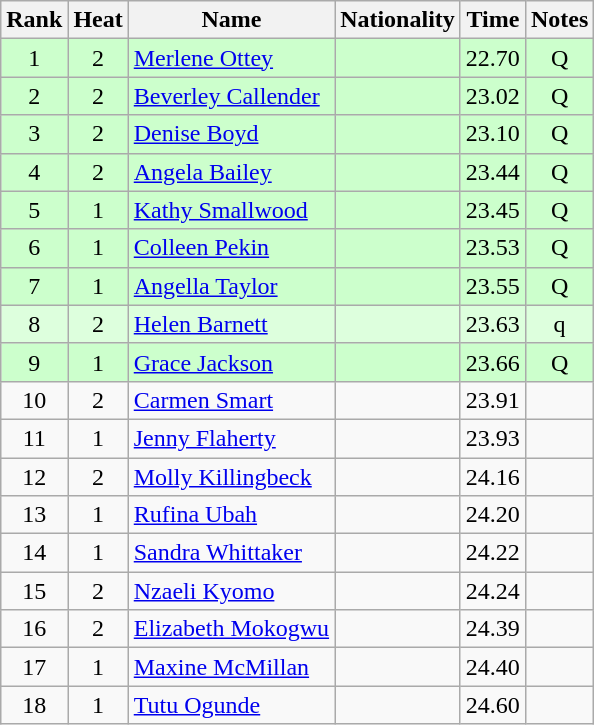<table class="wikitable sortable" style="text-align:center">
<tr>
<th>Rank</th>
<th>Heat</th>
<th>Name</th>
<th>Nationality</th>
<th>Time</th>
<th>Notes</th>
</tr>
<tr bgcolor=ccffcc>
<td>1</td>
<td>2</td>
<td align=left><a href='#'>Merlene Ottey</a></td>
<td align=left></td>
<td>22.70</td>
<td>Q</td>
</tr>
<tr bgcolor=ccffcc>
<td>2</td>
<td>2</td>
<td align=left><a href='#'>Beverley Callender</a></td>
<td align=left></td>
<td>23.02</td>
<td>Q</td>
</tr>
<tr bgcolor=ccffcc>
<td>3</td>
<td>2</td>
<td align=left><a href='#'>Denise Boyd</a></td>
<td align=left></td>
<td>23.10</td>
<td>Q</td>
</tr>
<tr bgcolor=ccffcc>
<td>4</td>
<td>2</td>
<td align=left><a href='#'>Angela Bailey</a></td>
<td align=left></td>
<td>23.44</td>
<td>Q</td>
</tr>
<tr bgcolor=ccffcc>
<td>5</td>
<td>1</td>
<td align=left><a href='#'>Kathy Smallwood</a></td>
<td align=left></td>
<td>23.45</td>
<td>Q</td>
</tr>
<tr bgcolor=ccffcc>
<td>6</td>
<td>1</td>
<td align=left><a href='#'>Colleen Pekin</a></td>
<td align=left></td>
<td>23.53</td>
<td>Q</td>
</tr>
<tr bgcolor=ccffcc>
<td>7</td>
<td>1</td>
<td align=left><a href='#'>Angella Taylor</a></td>
<td align=left></td>
<td>23.55</td>
<td>Q</td>
</tr>
<tr bgcolor=ddffdd>
<td>8</td>
<td>2</td>
<td align=left><a href='#'>Helen Barnett</a></td>
<td align=left></td>
<td>23.63</td>
<td>q</td>
</tr>
<tr bgcolor=ccffcc>
<td>9</td>
<td>1</td>
<td align=left><a href='#'>Grace Jackson</a></td>
<td align=left></td>
<td>23.66</td>
<td>Q</td>
</tr>
<tr>
<td>10</td>
<td>2</td>
<td align=left><a href='#'>Carmen Smart</a></td>
<td align=left></td>
<td>23.91</td>
<td></td>
</tr>
<tr>
<td>11</td>
<td>1</td>
<td align=left><a href='#'>Jenny Flaherty</a></td>
<td align=left></td>
<td>23.93</td>
<td></td>
</tr>
<tr>
<td>12</td>
<td>2</td>
<td align=left><a href='#'>Molly Killingbeck</a></td>
<td align=left></td>
<td>24.16</td>
<td></td>
</tr>
<tr>
<td>13</td>
<td>1</td>
<td align=left><a href='#'>Rufina Ubah</a></td>
<td align=left></td>
<td>24.20</td>
<td></td>
</tr>
<tr>
<td>14</td>
<td>1</td>
<td align=left><a href='#'>Sandra Whittaker</a></td>
<td align=left></td>
<td>24.22</td>
<td></td>
</tr>
<tr>
<td>15</td>
<td>2</td>
<td align=left><a href='#'>Nzaeli Kyomo</a></td>
<td align=left></td>
<td>24.24</td>
<td></td>
</tr>
<tr>
<td>16</td>
<td>2</td>
<td align=left><a href='#'>Elizabeth Mokogwu</a></td>
<td align=left></td>
<td>24.39</td>
<td></td>
</tr>
<tr>
<td>17</td>
<td>1</td>
<td align=left><a href='#'>Maxine McMillan</a></td>
<td align=left></td>
<td>24.40</td>
<td></td>
</tr>
<tr>
<td>18</td>
<td>1</td>
<td align=left><a href='#'>Tutu Ogunde</a></td>
<td align=left></td>
<td>24.60</td>
<td></td>
</tr>
</table>
